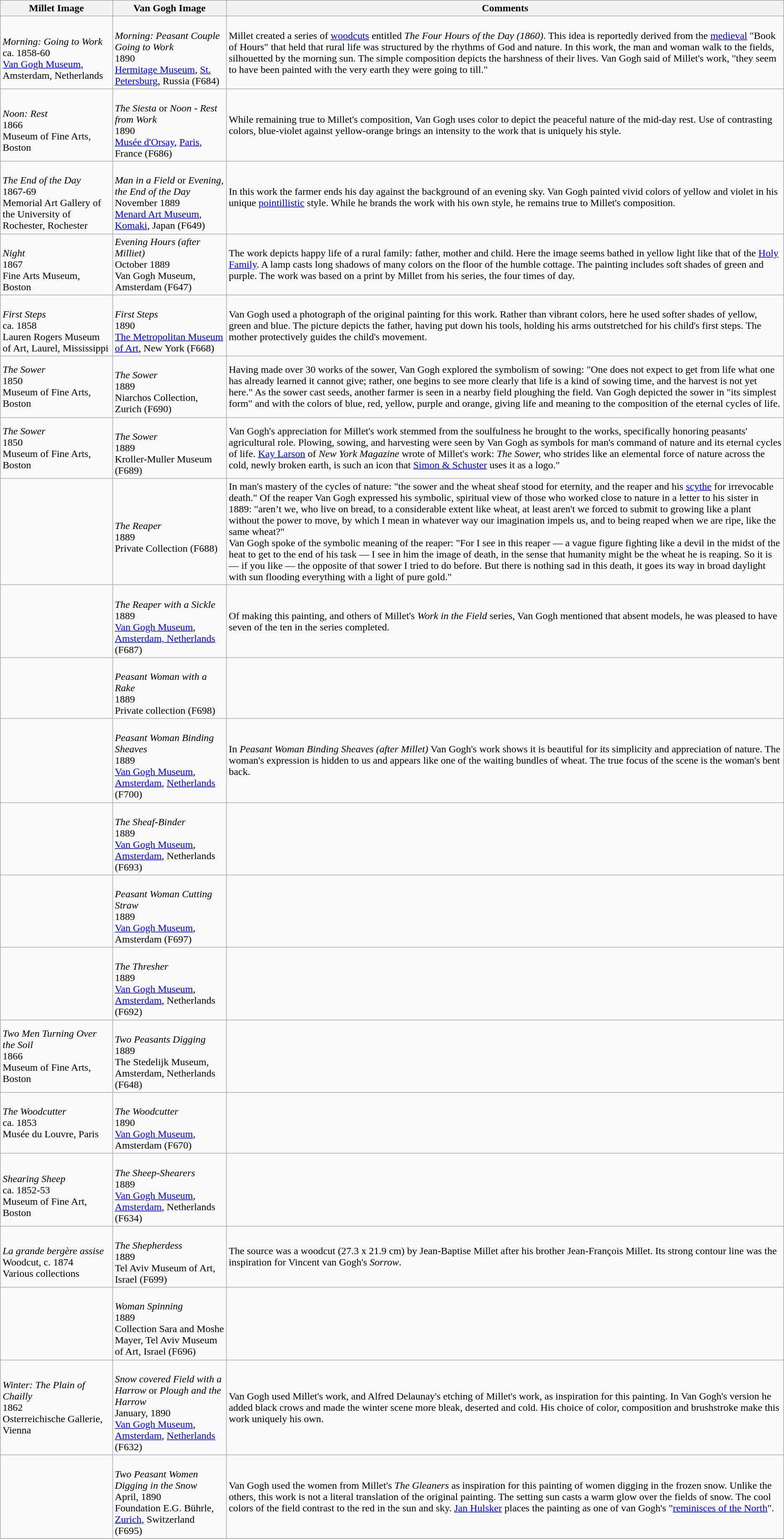<table class="wikitable sortable">
<tr>
<th class="unsortable">Millet Image</th>
<th>Van Gogh Image</th>
<th>Comments</th>
</tr>
<tr>
<td><br><em>Morning: Going to Work</em><br> ca. 1858-60<br><a href='#'>Van Gogh Museum</a>, Amsterdam, Netherlands</td>
<td><br><em>Morning: Peasant Couple Going to Work</em><br>1890<br><a href='#'>Hermitage Museum</a>, <a href='#'>St. Petersburg</a>, Russia (F684)</td>
<td>Millet created a series of <a href='#'>woodcuts</a> entitled <em>The Four Hours of the Day (1860)</em>. This idea is reportedly derived from the <a href='#'>medieval</a> "Book of Hours" that held that rural life was structured by the rhythms of God and nature.  In this work, the man and woman walk to the fields, silhouetted by the morning sun.  The simple composition depicts the harshness of their lives.  Van Gogh said of Millet's work, "they seem to have been painted with the very earth they were going to till."</td>
</tr>
<tr>
<td><br><em>Noon: Rest</em><br>1866<br>Museum of Fine Arts, Boston</td>
<td><br><em>The Siesta</em> or <em>Noon - Rest from Work</em><br>1890<br><a href='#'>Musée d'Orsay</a>, <a href='#'>Paris</a>, France (F686)</td>
<td>While remaining true to Millet's composition, Van Gogh uses color to depict the peaceful nature of the mid-day rest.  Use  of contrasting colors, blue-violet against yellow-orange brings an intensity to the work that is uniquely his style.</td>
</tr>
<tr>
<td><br><em>The End of the Day</em><br>1867-69<br>Memorial Art Gallery of the University of Rochester, Rochester</td>
<td><br><em>Man in a Field</em> or <em>Evening, the End of the Day</em><br>November 1889 <br><a href='#'>Menard Art Museum</a>, <a href='#'>Komaki</a>, Japan (F649)</td>
<td>In this work the farmer ends his day against the background of an evening sky. Van Gogh painted vivid colors of yellow and violet in his unique <a href='#'>pointillistic</a> style. While he brands the work with his own style, he remains true to Millet's composition.</td>
</tr>
<tr>
<td><br><em>Night</em><br>1867<br>Fine Arts Museum, Boston</td>
<td>  <em>Evening Hours (after Milliet)</em><br>October 1889<br>Van Gogh Museum, Amsterdam (F647)</td>
<td>The work depicts happy life of a rural family: father, mother and child. Here the image seems bathed in yellow light like that of the <a href='#'>Holy Family</a>.  A lamp casts long shadows of many colors on the floor of the humble cottage.  The painting includes soft shades of green and purple.  The work was based on a print by Millet from his series, the four times of day.</td>
</tr>
<tr>
<td><br><em>First Steps</em><br>ca. 1858<br>Lauren Rogers Museum of Art, Laurel, Mississippi</td>
<td><br><em>First Steps</em> <br>1890 <br><a href='#'>The Metropolitan Museum of Art</a>, New York (F668)</td>
<td>Van Gogh used a photograph of the original painting for this work. Rather than vibrant colors, here he used softer shades of yellow, green and blue.  The picture depicts the father, having put down his tools, holding his arms outstretched for his child's first steps. The mother protectively guides the child's movement.</td>
</tr>
<tr>
<td><em>The Sower</em><br>1850<br>Museum of Fine Arts, Boston</td>
<td><br><em>The Sower</em><br>1889<br>Niarchos Collection, Zurich (F690)<br></td>
<td>Having made over 30 works of the sower, Van Gogh explored the symbolism of sowing: "One does not expect to get from life what one has already learned it cannot give; rather, one begins to see more clearly that life is a kind of sowing time, and the harvest is not yet here." As the sower cast seeds, another farmer is seen in a nearby field ploughing the field.  Van Gogh depicted the sower in "its simplest form" and with the colors of blue, red, yellow, purple and orange, giving life and meaning to the composition of the eternal cycles of life.</td>
</tr>
<tr>
<td><em>The Sower</em><br>1850<br>Museum of Fine Arts, Boston</td>
<td><br><em>The Sower</em><br>1889 <br>Kroller-Muller Museum (F689)<br></td>
<td>Van Gogh's appreciation for Millet's work stemmed from the soulfulness he brought to the works, specifically honoring peasants' agricultural role. Plowing, sowing, and harvesting were seen by Van Gogh as symbols for man's command of nature and its eternal cycles of life. <a href='#'>Kay Larson</a> of <em>New York Magazine</em> wrote of Millet's work: <em>The Sower,</em> who strides like an elemental force of nature across the cold, newly broken earth, is such an icon that <a href='#'>Simon & Schuster</a> uses it as a logo."</td>
</tr>
<tr>
<td></td>
<td><br><em>The Reaper</em><br>1889<br>Private Collection (F688)</td>
<td>In man's mastery of the cycles of nature: "the sower and the wheat sheaf stood for eternity, and the reaper and his <a href='#'>scythe</a> for irrevocable death." Of the reaper Van Gogh expressed his symbolic, spiritual view of those who worked close to nature in a letter to his sister in 1889:  "aren’t we, who live on bread, to a considerable extent like wheat, at least aren't we forced to submit to growing like a plant without the power to move, by which I mean in whatever way our imagination impels us, and to being reaped when we are ripe, like the same wheat?"<br>Van Gogh spoke of the symbolic meaning of the reaper:  "For I see in this reaper — a vague figure fighting like a devil in the midst of the heat to get to the end of his task — I see in him the image of death, in the sense that humanity might be the wheat he is reaping.  So it is — if you like — the opposite of that sower I tried to do before.  But there is nothing sad in this death, it goes its way in broad daylight with sun flooding everything with a light of pure gold."</td>
</tr>
<tr>
<td></td>
<td><br><em>The Reaper with a Sickle</em><br> 1889<br><a href='#'>Van Gogh Museum</a>, <a href='#'>Amsterdam, Netherlands</a> (F687)</td>
<td>Of making this painting, and others of Millet's <em>Work in the Field</em> series, Van Gogh mentioned that absent models, he was pleased to have seven of the ten in the series completed.</td>
</tr>
<tr>
<td></td>
<td><br><em>Peasant Woman with a Rake</em><br>1889 <br>Private collection (F698)</td>
<td></td>
</tr>
<tr>
<td></td>
<td> <br><em>Peasant Woman Binding Sheaves</em><br>1889 <br><a href='#'>Van Gogh Museum</a>, <a href='#'>Amsterdam</a>, <a href='#'>Netherlands</a> (F700)</td>
<td>In <em>Peasant Woman Binding Sheaves (after Millet)</em> Van Gogh's work shows it is beautiful for its simplicity and appreciation of nature.  The woman's expression is hidden to us and appears like one of the waiting bundles of wheat.  The  true focus of the scene is the woman's bent back.</td>
</tr>
<tr>
<td></td>
<td><br><em>The Sheaf-Binder</em><br>1889<br><a href='#'>Van Gogh Museum</a>, <a href='#'>Amsterdam</a>, Netherlands (F693)</td>
<td></td>
</tr>
<tr>
<td></td>
<td><br><em>Peasant Woman Cutting Straw</em> <br>1889<br><a href='#'>Van Gogh Museum</a>, Amsterdam (F697)</td>
<td></td>
</tr>
<tr>
<td></td>
<td><br><em>The Thresher</em><br>1889<br><a href='#'>Van Gogh Museum</a>, <a href='#'>Amsterdam</a>, Netherlands (F692)</td>
<td></td>
</tr>
<tr>
<td> <em>Two Men Turning Over the Soil</em><br>1866<br>Museum of Fine Arts, Boston</td>
<td><br><em>Two Peasants Digging</em><br>1889 <br>The Stedelijk Museum, Amsterdam, Netherlands (F648)</td>
<td></td>
</tr>
<tr>
<td><em>The Woodcutter</em><br>ca. 1853<br>Musée du Louvre, Paris</td>
<td><br><em>The Woodcutter</em><br> 1890<br><a href='#'>Van Gogh Museum</a>, Amsterdam (F670)</td>
<td></td>
</tr>
<tr>
<td><br><em>Shearing Sheep</em><br>ca. 1852-53<br> Museum of Fine Art, Boston</td>
<td> <br><em>The Sheep-Shearers</em><br>1889<br><a href='#'>Van Gogh Museum</a>, <a href='#'>Amsterdam</a>, Netherlands (F634)</td>
<td></td>
</tr>
<tr>
<td> <br> <em>La grande bergère assise</em><br>Woodcut, c. 1874 <br>Various collections</td>
<td> <br><em>The Shepherdess</em> <br>1889<br>Tel Aviv Museum of Art, Israel (F699)</td>
<td>The source was a woodcut (27.3 x 21.9 cm) by Jean-Baptise Millet after his brother Jean-François Millet. Its strong contour line was the inspiration for Vincent van Gogh's <em>Sorrow</em>.</td>
</tr>
<tr>
<td></td>
<td> <br><em>Woman Spinning</em> <br>1889 <br>Collection Sara and Moshe Mayer, Tel Aviv Museum of Art, Israel (F696)</td>
<td></td>
</tr>
<tr>
<td><em>Winter: The Plain of Chailly</em><br>1862<br>Osterreichische Gallerie, Vienna</td>
<td><br><em>Snow covered Field with a Harrow</em> or <em>Plough and the Harrow</em><br>January, 1890<br><a href='#'>Van Gogh Museum</a>, <a href='#'>Amsterdam</a>, <a href='#'>Netherlands</a> (F632)</td>
<td>Van Gogh used Millet's work, and Alfred Delaunay's etching of Millet's work, as inspiration for this painting.  In Van Gogh's version he added black crows and made the winter scene more bleak, deserted and cold.  His choice of color, composition and brushstroke make this work uniquely his own.</td>
</tr>
<tr>
<td></td>
<td><br><em>Two Peasant Women Digging in the Snow</em><br>April, 1890<br>Foundation E.G. Bührle, <a href='#'>Zurich</a>, Switzerland (F695)</td>
<td>Van Gogh used the women from Millet's <em>The Gleaners</em> as inspiration for this painting of women digging in the frozen snow. Unlike the others, this work is not a literal translation of the original painting.  The setting sun casts a warm glow over the fields of snow.  The cool colors of the field contrast to the red in the sun and sky. <a href='#'>Jan Hulsker</a> places the painting as one of van Gogh's "<a href='#'>reminisces of the North</a>".</td>
</tr>
<tr>
</tr>
</table>
